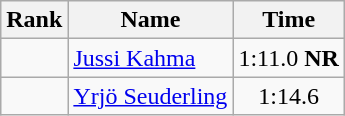<table class="wikitable" style="text-align:center">
<tr>
<th>Rank</th>
<th>Name</th>
<th>Time</th>
</tr>
<tr>
<td></td>
<td align=left><a href='#'>Jussi Kahma</a></td>
<td>1:11.0 <strong>NR</strong></td>
</tr>
<tr>
<td></td>
<td align=left><a href='#'>Yrjö Seuderling</a></td>
<td>1:14.6</td>
</tr>
</table>
